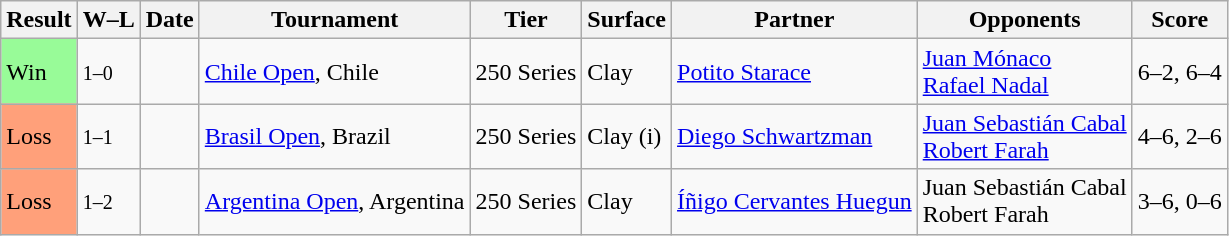<table class="sortable wikitable">
<tr>
<th>Result</th>
<th class="unsortable">W–L</th>
<th>Date</th>
<th>Tournament</th>
<th>Tier</th>
<th>Surface</th>
<th>Partner</th>
<th>Opponents</th>
<th class="unsortable">Score</th>
</tr>
<tr>
<td bgcolor=98FB98>Win</td>
<td><small>1–0</small></td>
<td><a href='#'></a></td>
<td><a href='#'>Chile Open</a>, Chile</td>
<td>250 Series</td>
<td>Clay</td>
<td> <a href='#'>Potito Starace</a></td>
<td> <a href='#'>Juan Mónaco</a><br> <a href='#'>Rafael Nadal</a></td>
<td>6–2, 6–4</td>
</tr>
<tr>
<td bgcolor=FFA07A>Loss</td>
<td><small>1–1</small></td>
<td><a href='#'></a></td>
<td><a href='#'>Brasil Open</a>, Brazil</td>
<td>250 Series</td>
<td>Clay (i)</td>
<td> <a href='#'>Diego Schwartzman</a></td>
<td> <a href='#'>Juan Sebastián Cabal</a><br> <a href='#'>Robert Farah</a></td>
<td>4–6, 2–6</td>
</tr>
<tr>
<td bgcolor=FFA07A>Loss</td>
<td><small>1–2</small></td>
<td><a href='#'></a></td>
<td><a href='#'>Argentina Open</a>, Argentina</td>
<td>250 Series</td>
<td>Clay</td>
<td> <a href='#'>Íñigo Cervantes Huegun</a></td>
<td> Juan Sebastián Cabal<br> Robert Farah</td>
<td>3–6, 0–6</td>
</tr>
</table>
